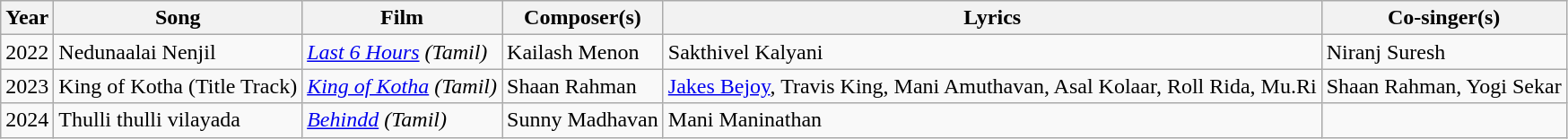<table class = "sortable wikitable">
<tr>
<th>Year</th>
<th>Song</th>
<th>Film</th>
<th>Composer(s)</th>
<th>Lyrics</th>
<th>Co-singer(s)</th>
</tr>
<tr>
<td>2022</td>
<td>Nedunaalai Nenjil</td>
<td><em><a href='#'>Last 6 Hours</a> (Tamil)</em></td>
<td>Kailash Menon</td>
<td>Sakthivel Kalyani</td>
<td>Niranj Suresh</td>
</tr>
<tr>
<td>2023</td>
<td>King of Kotha (Title Track)</td>
<td><em><a href='#'>King of Kotha</a> (Tamil)</em></td>
<td>Shaan Rahman</td>
<td><a href='#'>Jakes Bejoy</a>, Travis King, Mani Amuthavan, Asal Kolaar, Roll Rida, Mu.Ri</td>
<td>Shaan Rahman, Yogi Sekar</td>
</tr>
<tr>
<td>2024</td>
<td>Thulli thulli vilayada</td>
<td><em><a href='#'>Behindd</a> (Tamil)</em></td>
<td>Sunny Madhavan</td>
<td>Mani Maninathan</td>
<td></td>
</tr>
</table>
